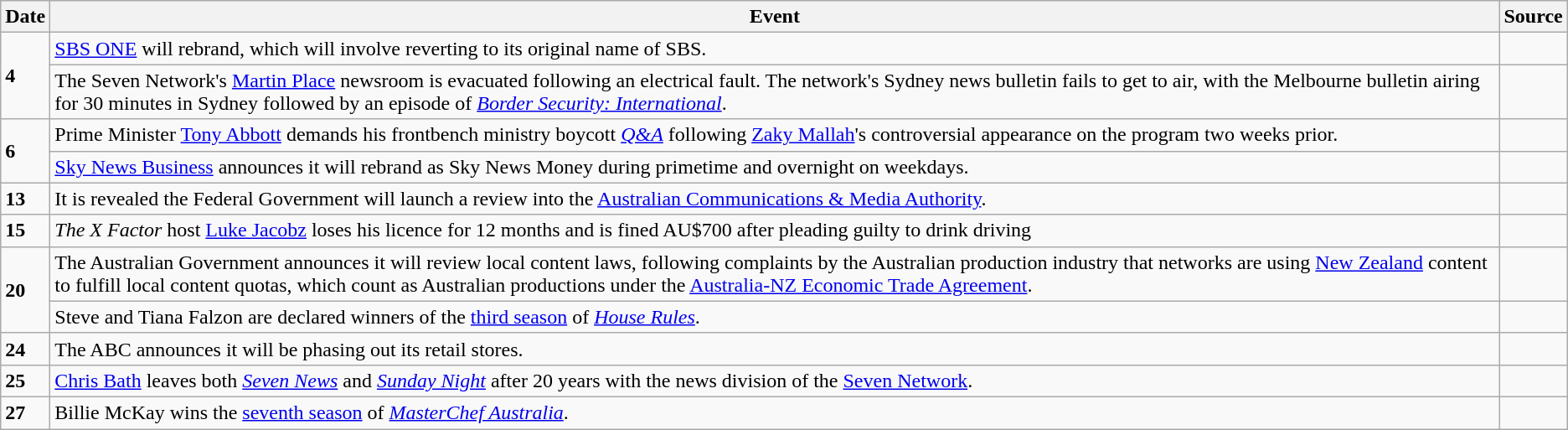<table class="wikitable">
<tr>
<th>Date</th>
<th>Event</th>
<th>Source</th>
</tr>
<tr>
<td rowspan="2"><strong>4</strong></td>
<td><a href='#'>SBS ONE</a> will rebrand, which will involve reverting to its original name of SBS.</td>
<td></td>
</tr>
<tr>
<td>The Seven Network's <a href='#'>Martin Place</a> newsroom is evacuated following an electrical fault. The network's Sydney news bulletin fails to get to air, with the Melbourne bulletin airing for 30 minutes in Sydney followed by an episode of <em><a href='#'>Border Security: International</a></em>.</td>
<td></td>
</tr>
<tr>
<td rowspan="2"><strong>6</strong></td>
<td>Prime Minister <a href='#'>Tony Abbott</a> demands his frontbench ministry boycott <em><a href='#'>Q&A</a></em> following <a href='#'>Zaky Mallah</a>'s controversial appearance on the program two weeks prior.</td>
<td></td>
</tr>
<tr>
<td><a href='#'>Sky News Business</a> announces it will rebrand as Sky News Money during primetime and overnight on weekdays.</td>
<td></td>
</tr>
<tr>
<td><strong>13</strong></td>
<td>It is revealed the Federal Government will launch a review into the <a href='#'>Australian Communications & Media Authority</a>.</td>
<td></td>
</tr>
<tr>
<td><strong>15</strong></td>
<td><em>The X Factor</em> host <a href='#'>Luke Jacobz</a> loses his licence for 12 months and is fined AU$700 after pleading guilty to drink driving</td>
<td></td>
</tr>
<tr>
<td rowspan="2"><strong>20</strong></td>
<td>The Australian Government announces it will review local content laws, following complaints by the Australian production industry that networks are using <a href='#'>New Zealand</a> content to fulfill local content quotas, which count as Australian productions under the <a href='#'>Australia-NZ Economic Trade Agreement</a>.</td>
<td></td>
</tr>
<tr>
<td>Steve and Tiana Falzon are declared winners of the <a href='#'>third season</a> of <em><a href='#'>House Rules</a></em>.</td>
<td></td>
</tr>
<tr>
<td><strong>24</strong></td>
<td>The ABC announces it will be phasing out its retail stores.</td>
<td></td>
</tr>
<tr>
<td><strong>25</strong></td>
<td><a href='#'>Chris Bath</a> leaves both <em><a href='#'>Seven News</a></em> and <em><a href='#'>Sunday Night</a></em> after 20 years with the news division of the <a href='#'>Seven Network</a>.</td>
<td></td>
</tr>
<tr>
<td><strong>27</strong></td>
<td>Billie McKay wins the <a href='#'>seventh season</a> of <em><a href='#'>MasterChef Australia</a></em>.</td>
<td></td>
</tr>
</table>
